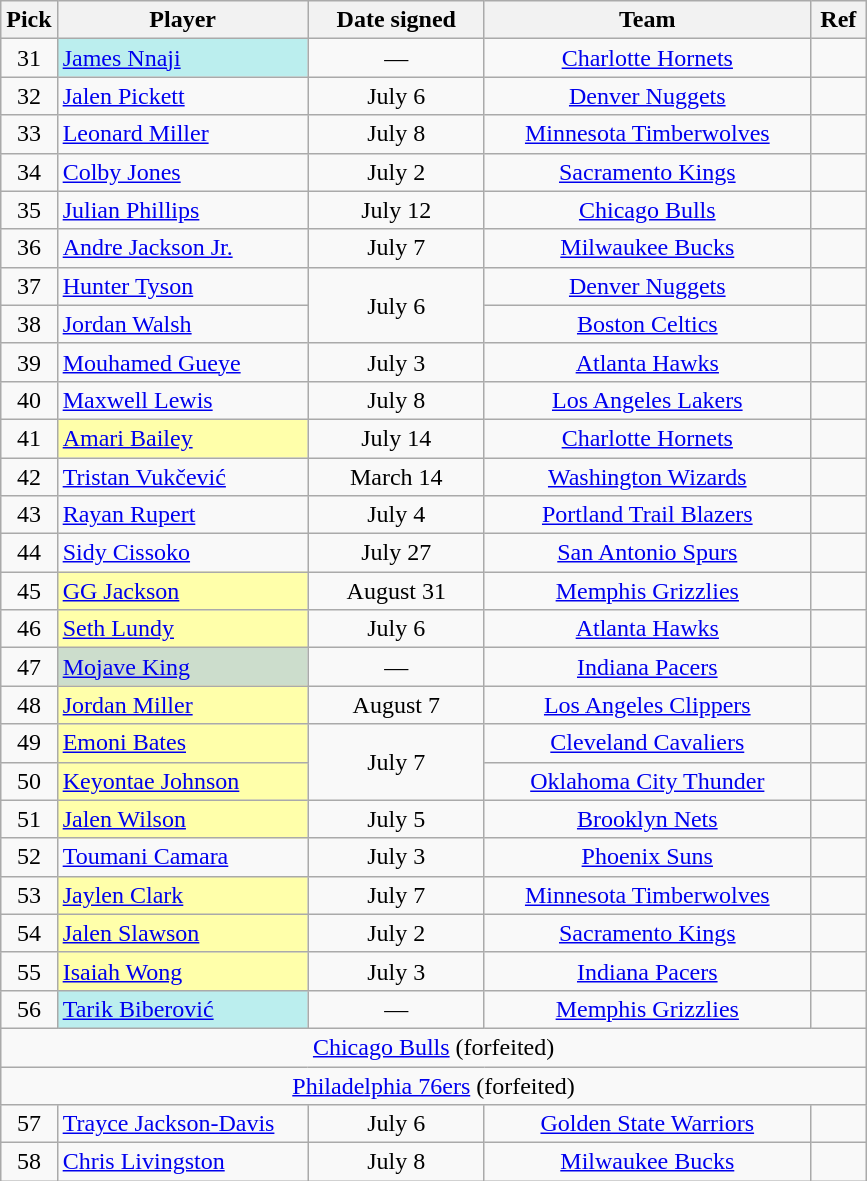<table class="wikitable sortable" style="text-align:left">
<tr>
<th style="width:30px">Pick</th>
<th style="width:160px">Player</th>
<th style="width:110px">Date signed</th>
<th style="width:210px">Team</th>
<th class="unsortable" style="width:30px">Ref</th>
</tr>
<tr>
<td align=center>31</td>
<td style="width:20px; background:#bee;"><a href='#'>James Nnaji</a></td>
<td align=center>—</td>
<td align=center><a href='#'>Charlotte Hornets</a><br></td>
<td align=center></td>
</tr>
<tr>
<td align=center>32</td>
<td><a href='#'>Jalen Pickett</a></td>
<td align=center>July 6</td>
<td align=center><a href='#'>Denver Nuggets</a><br></td>
<td align=center></td>
</tr>
<tr>
<td align=center>33</td>
<td><a href='#'>Leonard Miller</a></td>
<td align=center>July 8</td>
<td align=center><a href='#'>Minnesota Timberwolves</a><br></td>
<td align=center></td>
</tr>
<tr>
<td align=center>34</td>
<td><a href='#'>Colby Jones</a></td>
<td align=center>July 2</td>
<td align=center><a href='#'>Sacramento Kings</a><br></td>
<td align=center></td>
</tr>
<tr>
<td align=center>35</td>
<td><a href='#'>Julian Phillips</a></td>
<td align=center>July 12</td>
<td align=center><a href='#'>Chicago Bulls</a><br></td>
<td align=center></td>
</tr>
<tr>
<td align=center>36</td>
<td><a href='#'>Andre Jackson Jr.</a></td>
<td align=center>July 7</td>
<td align=center><a href='#'>Milwaukee Bucks</a><br></td>
<td align=center></td>
</tr>
<tr>
<td align=center>37</td>
<td><a href='#'>Hunter Tyson</a></td>
<td rowspan=2 align=center>July 6</td>
<td align=center><a href='#'>Denver Nuggets</a><br></td>
<td align=center></td>
</tr>
<tr>
<td align=center>38</td>
<td><a href='#'>Jordan Walsh</a></td>
<td align=center><a href='#'>Boston Celtics</a><br></td>
<td align=center></td>
</tr>
<tr>
<td align=center>39</td>
<td><a href='#'>Mouhamed Gueye</a></td>
<td align=center>July 3</td>
<td align=center><a href='#'>Atlanta Hawks</a><br></td>
<td align=center></td>
</tr>
<tr>
<td align=center>40</td>
<td><a href='#'>Maxwell Lewis</a></td>
<td align=center>July 8</td>
<td align=center><a href='#'>Los Angeles Lakers</a><br></td>
<td align=center></td>
</tr>
<tr>
<td align=center>41</td>
<td style="width:20px; background:#ffa;"><a href='#'>Amari Bailey</a></td>
<td align=center>July 14</td>
<td align=center><a href='#'>Charlotte Hornets</a></td>
<td align=center></td>
</tr>
<tr>
<td align=center>42</td>
<td><a href='#'>Tristan Vukčević</a></td>
<td align=center>March 14</td>
<td align=center><a href='#'>Washington Wizards</a></td>
<td align=center></td>
</tr>
<tr>
<td align=center>43</td>
<td><a href='#'>Rayan Rupert</a></td>
<td align=center>July 4</td>
<td align=center><a href='#'>Portland Trail Blazers</a></td>
<td align=center></td>
</tr>
<tr>
<td align=center>44</td>
<td><a href='#'>Sidy Cissoko</a></td>
<td align=center>July 27</td>
<td align=center><a href='#'>San Antonio Spurs</a></td>
<td align=center></td>
</tr>
<tr>
<td align=center>45</td>
<td style="width:20px; background:#ffa;"><a href='#'>GG Jackson</a></td>
<td align=center>August 31</td>
<td align=center><a href='#'>Memphis Grizzlies</a></td>
<td align=center></td>
</tr>
<tr>
<td align=center>46</td>
<td style="width:20px; background:#ffa;"><a href='#'>Seth Lundy</a></td>
<td align=center>July 6</td>
<td align=center><a href='#'>Atlanta Hawks</a></td>
<td align=center></td>
</tr>
<tr>
<td align=center>47</td>
<td style="width:20px; background:#cdc;"><a href='#'>Mojave King</a></td>
<td align=center>—</td>
<td align=center><a href='#'>Indiana Pacers</a><br></td>
<td align=center></td>
</tr>
<tr>
<td align=center>48</td>
<td style="width:20px; background:#ffa;"><a href='#'>Jordan Miller</a></td>
<td align=center>August 7</td>
<td align=center><a href='#'>Los Angeles Clippers</a></td>
<td align=center></td>
</tr>
<tr>
<td align=center>49</td>
<td style="width:20px; background:#ffa;"><a href='#'>Emoni Bates</a></td>
<td rowspan=2 align=center>July 7</td>
<td align=center><a href='#'>Cleveland Cavaliers</a></td>
<td align=center></td>
</tr>
<tr>
<td align=center>50</td>
<td style="width:20px; background:#ffa;"><a href='#'>Keyontae Johnson</a></td>
<td align=center><a href='#'>Oklahoma City Thunder</a></td>
<td align=center></td>
</tr>
<tr>
<td align=center>51</td>
<td style="width:20px; background:#ffa;"><a href='#'>Jalen Wilson</a></td>
<td align=center>July 5</td>
<td align=center><a href='#'>Brooklyn Nets</a></td>
<td align=center></td>
</tr>
<tr>
<td align=center>52</td>
<td><a href='#'>Toumani Camara</a></td>
<td align=center>July 3</td>
<td align=center><a href='#'>Phoenix Suns</a></td>
<td align=center></td>
</tr>
<tr>
<td align=center>53</td>
<td style="width:20px; background:#ffa;"><a href='#'>Jaylen Clark</a></td>
<td align=center>July 7</td>
<td align=center><a href='#'>Minnesota Timberwolves</a></td>
<td align=center></td>
</tr>
<tr>
<td align=center>54</td>
<td style="width:20px; background:#ffa;"><a href='#'>Jalen Slawson</a></td>
<td align=center>July 2</td>
<td align=center><a href='#'>Sacramento Kings</a></td>
<td align=center></td>
</tr>
<tr>
<td align=center>55</td>
<td style="width:20px; background:#ffa;"><a href='#'>Isaiah Wong</a></td>
<td align=center>July 3</td>
<td align=center><a href='#'>Indiana Pacers</a></td>
<td align=center></td>
</tr>
<tr>
<td align=center>56</td>
<td style="width:20px; background:#bee;"><a href='#'>Tarik Biberović</a></td>
<td align=center>—</td>
<td align=center><a href='#'>Memphis Grizzlies</a></td>
<td align=center></td>
</tr>
<tr>
<td align=center colspan=5><a href='#'>Chicago Bulls</a> (forfeited)</td>
</tr>
<tr>
<td align=center colspan=5><a href='#'>Philadelphia 76ers</a> (forfeited)</td>
</tr>
<tr>
<td align=center>57</td>
<td><a href='#'>Trayce Jackson-Davis</a></td>
<td align=center>July 6</td>
<td align=center><a href='#'>Golden State Warriors</a><br></td>
<td align=center></td>
</tr>
<tr>
<td align=center>58</td>
<td><a href='#'>Chris Livingston</a></td>
<td align=center>July 8</td>
<td align=center><a href='#'>Milwaukee Bucks</a></td>
<td align=center></td>
</tr>
</table>
